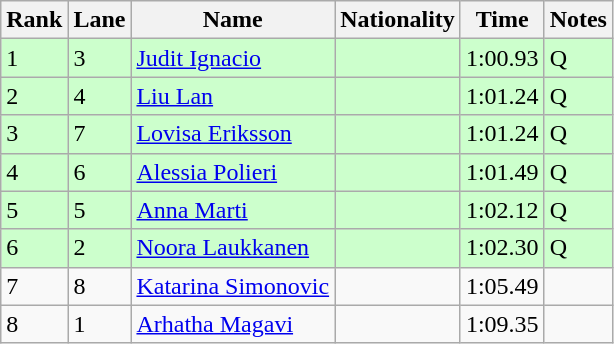<table class="wikitable">
<tr>
<th>Rank</th>
<th>Lane</th>
<th>Name</th>
<th>Nationality</th>
<th>Time</th>
<th>Notes</th>
</tr>
<tr bgcolor=ccffcc>
<td>1</td>
<td>3</td>
<td><a href='#'>Judit Ignacio</a></td>
<td></td>
<td>1:00.93</td>
<td>Q</td>
</tr>
<tr bgcolor=ccffcc>
<td>2</td>
<td>4</td>
<td><a href='#'>Liu Lan</a></td>
<td></td>
<td>1:01.24</td>
<td>Q</td>
</tr>
<tr bgcolor=ccffcc>
<td>3</td>
<td>7</td>
<td><a href='#'>Lovisa Eriksson</a></td>
<td></td>
<td>1:01.24</td>
<td>Q</td>
</tr>
<tr bgcolor=ccffcc>
<td>4</td>
<td>6</td>
<td><a href='#'>Alessia Polieri</a></td>
<td></td>
<td>1:01.49</td>
<td>Q</td>
</tr>
<tr bgcolor=ccffcc>
<td>5</td>
<td>5</td>
<td><a href='#'>Anna Marti</a></td>
<td></td>
<td>1:02.12</td>
<td>Q</td>
</tr>
<tr bgcolor=ccffcc>
<td>6</td>
<td>2</td>
<td><a href='#'>Noora Laukkanen</a></td>
<td></td>
<td>1:02.30</td>
<td>Q</td>
</tr>
<tr>
<td>7</td>
<td>8</td>
<td><a href='#'>Katarina Simonovic</a></td>
<td></td>
<td>1:05.49</td>
<td></td>
</tr>
<tr>
<td>8</td>
<td>1</td>
<td><a href='#'>Arhatha Magavi</a></td>
<td></td>
<td>1:09.35</td>
<td></td>
</tr>
</table>
